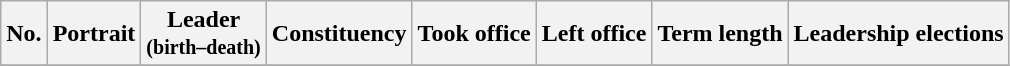<table class="wikitable sortable" style="text-align:center">
<tr>
<th>No.</th>
<th class=unsortable>Portrait</th>
<th>Leader<br><small>(birth–death)</small></th>
<th class=unsortable>Constituency</th>
<th>Took office</th>
<th>Left office</th>
<th>Term length</th>
<th class=unsortable>Leadership elections</th>
</tr>
<tr>
</tr>
</table>
